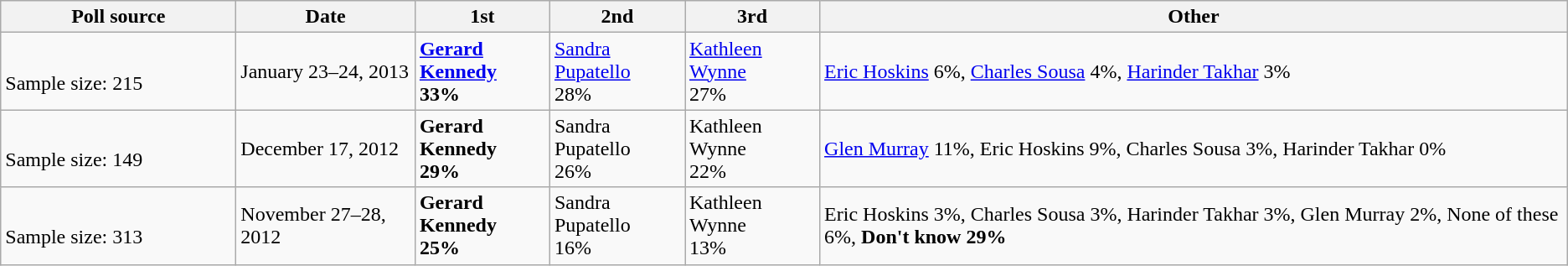<table class="wikitable">
<tr>
<th style="width:180px;">Poll source</th>
<th style="width:135px;">Date</th>
<th style="width:100px;">1st</th>
<th style="width:100px;">2nd</th>
<th style="width:100px;">3rd</th>
<th>Other</th>
</tr>
<tr>
<td><br>Sample size: 215</td>
<td>January 23–24, 2013</td>
<td><strong><a href='#'>Gerard Kennedy</a><br>33%</strong></td>
<td><a href='#'>Sandra Pupatello</a><br>28%</td>
<td><a href='#'>Kathleen Wynne</a><br>27%</td>
<td><a href='#'>Eric Hoskins</a> 6%, <a href='#'>Charles Sousa</a> 4%, <a href='#'>Harinder Takhar</a> 3%</td>
</tr>
<tr>
<td><br>Sample size: 149</td>
<td>December 17, 2012</td>
<td><strong>Gerard Kennedy<br>29%</strong></td>
<td>Sandra Pupatello<br>26%</td>
<td>Kathleen Wynne<br>22%</td>
<td><a href='#'>Glen Murray</a> 11%, Eric Hoskins 9%, Charles Sousa 3%, Harinder Takhar 0%</td>
</tr>
<tr>
<td><br>Sample size: 313</td>
<td>November 27–28, 2012</td>
<td><strong>Gerard Kennedy<br>25%</strong></td>
<td>Sandra Pupatello<br>16%</td>
<td>Kathleen Wynne<br>13%</td>
<td>Eric Hoskins 3%, Charles Sousa 3%, Harinder Takhar 3%, Glen Murray 2%, None of these 6%, <strong>Don't know 29%</strong></td>
</tr>
</table>
